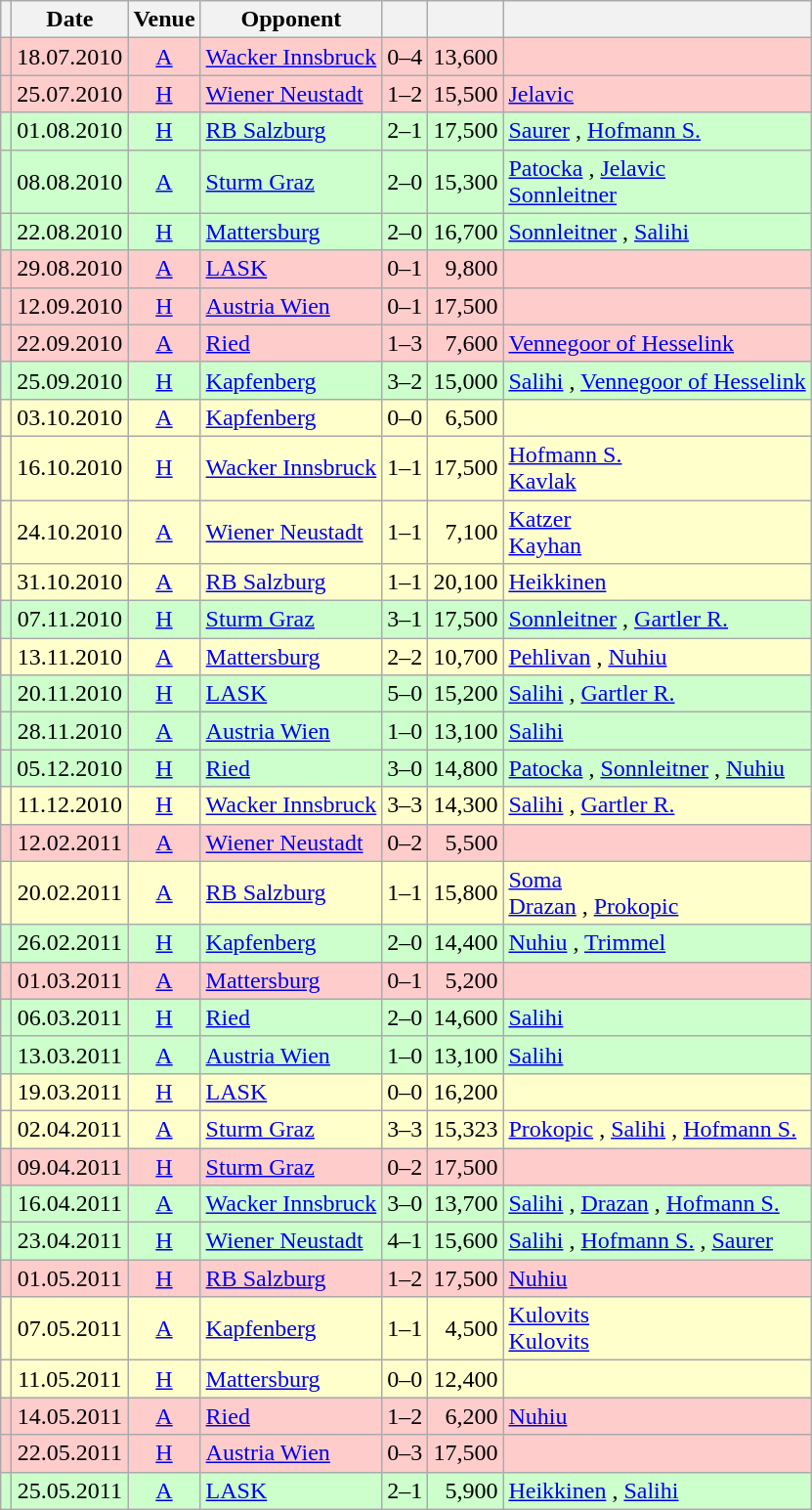<table class="wikitable" Style="text-align: center">
<tr>
<th></th>
<th>Date</th>
<th>Venue</th>
<th>Opponent</th>
<th></th>
<th></th>
<th></th>
</tr>
<tr style="background:#fcc">
<td></td>
<td>18.07.2010</td>
<td><a href='#'>A</a></td>
<td align="left"><a href='#'>Wacker Innsbruck</a></td>
<td>0–4</td>
<td align="right">13,600</td>
<td align="left"></td>
</tr>
<tr style="background:#fcc">
<td></td>
<td>25.07.2010</td>
<td><a href='#'>H</a></td>
<td align="left"><a href='#'>Wiener Neustadt</a></td>
<td>1–2</td>
<td align="right">15,500</td>
<td align="left"><a href='#'>Jelavic</a> </td>
</tr>
<tr style="background:#cfc">
<td></td>
<td>01.08.2010</td>
<td><a href='#'>H</a></td>
<td align="left"><a href='#'>RB Salzburg</a></td>
<td>2–1</td>
<td align="right">17,500</td>
<td align="left"><a href='#'>Saurer</a> , <a href='#'>Hofmann S.</a> </td>
</tr>
<tr style="background:#cfc">
<td></td>
<td>08.08.2010</td>
<td><a href='#'>A</a></td>
<td align="left"><a href='#'>Sturm Graz</a></td>
<td>2–0</td>
<td align="right">15,300</td>
<td align="left"><a href='#'>Patocka</a> , <a href='#'>Jelavic</a>  <br> <a href='#'>Sonnleitner</a> </td>
</tr>
<tr style="background:#cfc">
<td></td>
<td>22.08.2010</td>
<td><a href='#'>H</a></td>
<td align="left"><a href='#'>Mattersburg</a></td>
<td>2–0</td>
<td align="right">16,700</td>
<td align="left"><a href='#'>Sonnleitner</a> , <a href='#'>Salihi</a> </td>
</tr>
<tr style="background:#fcc">
<td></td>
<td>29.08.2010</td>
<td><a href='#'>A</a></td>
<td align="left"><a href='#'>LASK</a></td>
<td>0–1</td>
<td align="right">9,800</td>
<td align="left"></td>
</tr>
<tr style="background:#fcc">
<td></td>
<td>12.09.2010</td>
<td><a href='#'>H</a></td>
<td align="left"><a href='#'>Austria Wien</a></td>
<td>0–1</td>
<td align="right">17,500</td>
<td align="left"></td>
</tr>
<tr style="background:#fcc">
<td></td>
<td>22.09.2010</td>
<td><a href='#'>A</a></td>
<td align="left"><a href='#'>Ried</a></td>
<td>1–3</td>
<td align="right">7,600</td>
<td align="left"><a href='#'>Vennegoor of Hesselink</a> </td>
</tr>
<tr style="background:#cfc">
<td></td>
<td>25.09.2010</td>
<td><a href='#'>H</a></td>
<td align="left"><a href='#'>Kapfenberg</a></td>
<td>3–2</td>
<td align="right">15,000</td>
<td align="left"><a href='#'>Salihi</a>  , <a href='#'>Vennegoor of Hesselink</a> </td>
</tr>
<tr style="background:#ffc">
<td></td>
<td>03.10.2010</td>
<td><a href='#'>A</a></td>
<td align="left"><a href='#'>Kapfenberg</a></td>
<td>0–0</td>
<td align="right">6,500</td>
<td align="left"></td>
</tr>
<tr style="background:#ffc">
<td></td>
<td>16.10.2010</td>
<td><a href='#'>H</a></td>
<td align="left"><a href='#'>Wacker Innsbruck</a></td>
<td>1–1</td>
<td align="right">17,500</td>
<td align="left"><a href='#'>Hofmann S.</a>  <br> <a href='#'>Kavlak</a> </td>
</tr>
<tr style="background:#ffc">
<td></td>
<td>24.10.2010</td>
<td><a href='#'>A</a></td>
<td align="left"><a href='#'>Wiener Neustadt</a></td>
<td>1–1</td>
<td align="right">7,100</td>
<td align="left"><a href='#'>Katzer</a>  <br> <a href='#'>Kayhan</a> </td>
</tr>
<tr style="background:#ffc">
<td></td>
<td>31.10.2010</td>
<td><a href='#'>A</a></td>
<td align="left"><a href='#'>RB Salzburg</a></td>
<td>1–1</td>
<td align="right">20,100</td>
<td align="left"><a href='#'>Heikkinen</a> </td>
</tr>
<tr style="background:#cfc">
<td></td>
<td>07.11.2010</td>
<td><a href='#'>H</a></td>
<td align="left"><a href='#'>Sturm Graz</a></td>
<td>3–1</td>
<td align="right">17,500</td>
<td align="left"><a href='#'>Sonnleitner</a> , <a href='#'>Gartler R.</a>  </td>
</tr>
<tr style="background:#ffc">
<td></td>
<td>13.11.2010</td>
<td><a href='#'>A</a></td>
<td align="left"><a href='#'>Mattersburg</a></td>
<td>2–2</td>
<td align="right">10,700</td>
<td align="left"><a href='#'>Pehlivan</a> , <a href='#'>Nuhiu</a> </td>
</tr>
<tr style="background:#cfc">
<td></td>
<td>20.11.2010</td>
<td><a href='#'>H</a></td>
<td align="left"><a href='#'>LASK</a></td>
<td>5–0</td>
<td align="right">15,200</td>
<td align="left"><a href='#'>Salihi</a>    , <a href='#'>Gartler R.</a> </td>
</tr>
<tr style="background:#cfc">
<td></td>
<td>28.11.2010</td>
<td><a href='#'>A</a></td>
<td align="left"><a href='#'>Austria Wien</a></td>
<td>1–0</td>
<td align="right">13,100</td>
<td align="left"><a href='#'>Salihi</a> </td>
</tr>
<tr style="background:#cfc">
<td></td>
<td>05.12.2010</td>
<td><a href='#'>H</a></td>
<td align="left"><a href='#'>Ried</a></td>
<td>3–0</td>
<td align="right">14,800</td>
<td align="left"><a href='#'>Patocka</a> , <a href='#'>Sonnleitner</a> , <a href='#'>Nuhiu</a> </td>
</tr>
<tr style="background:#ffc">
<td></td>
<td>11.12.2010</td>
<td><a href='#'>H</a></td>
<td align="left"><a href='#'>Wacker Innsbruck</a></td>
<td>3–3</td>
<td align="right">14,300</td>
<td align="left"><a href='#'>Salihi</a>  , <a href='#'>Gartler R.</a> </td>
</tr>
<tr style="background:#fcc">
<td></td>
<td>12.02.2011</td>
<td><a href='#'>A</a></td>
<td align="left"><a href='#'>Wiener Neustadt</a></td>
<td>0–2</td>
<td align="right">5,500</td>
<td align="left"></td>
</tr>
<tr style="background:#ffc">
<td></td>
<td>20.02.2011</td>
<td><a href='#'>A</a></td>
<td align="left"><a href='#'>RB Salzburg</a></td>
<td>1–1</td>
<td align="right">15,800</td>
<td align="left"><a href='#'>Soma</a>  <br> <a href='#'>Drazan</a> , <a href='#'>Prokopic</a> </td>
</tr>
<tr style="background:#cfc">
<td></td>
<td>26.02.2011</td>
<td><a href='#'>H</a></td>
<td align="left"><a href='#'>Kapfenberg</a></td>
<td>2–0</td>
<td align="right">14,400</td>
<td align="left"><a href='#'>Nuhiu</a> , <a href='#'>Trimmel</a> </td>
</tr>
<tr style="background:#fcc">
<td></td>
<td>01.03.2011</td>
<td><a href='#'>A</a></td>
<td align="left"><a href='#'>Mattersburg</a></td>
<td>0–1</td>
<td align="right">5,200</td>
<td align="left"></td>
</tr>
<tr style="background:#cfc">
<td></td>
<td>06.03.2011</td>
<td><a href='#'>H</a></td>
<td align="left"><a href='#'>Ried</a></td>
<td>2–0</td>
<td align="right">14,600</td>
<td align="left"><a href='#'>Salihi</a>  </td>
</tr>
<tr style="background:#cfc">
<td></td>
<td>13.03.2011</td>
<td><a href='#'>A</a></td>
<td align="left"><a href='#'>Austria Wien</a></td>
<td>1–0</td>
<td align="right">13,100</td>
<td align="left"><a href='#'>Salihi</a> </td>
</tr>
<tr style="background:#ffc">
<td></td>
<td>19.03.2011</td>
<td><a href='#'>H</a></td>
<td align="left"><a href='#'>LASK</a></td>
<td>0–0</td>
<td align="right">16,200</td>
<td align="left"></td>
</tr>
<tr style="background:#ffc">
<td></td>
<td>02.04.2011</td>
<td><a href='#'>A</a></td>
<td align="left"><a href='#'>Sturm Graz</a></td>
<td>3–3</td>
<td align="right">15,323</td>
<td align="left"><a href='#'>Prokopic</a> , <a href='#'>Salihi</a> , <a href='#'>Hofmann S.</a> </td>
</tr>
<tr style="background:#fcc">
<td></td>
<td>09.04.2011</td>
<td><a href='#'>H</a></td>
<td align="left"><a href='#'>Sturm Graz</a></td>
<td>0–2</td>
<td align="right">17,500</td>
<td align="left"></td>
</tr>
<tr style="background:#cfc">
<td></td>
<td>16.04.2011</td>
<td><a href='#'>A</a></td>
<td align="left"><a href='#'>Wacker Innsbruck</a></td>
<td>3–0</td>
<td align="right">13,700</td>
<td align="left"><a href='#'>Salihi</a> , <a href='#'>Drazan</a> , <a href='#'>Hofmann S.</a> </td>
</tr>
<tr style="background:#cfc">
<td></td>
<td>23.04.2011</td>
<td><a href='#'>H</a></td>
<td align="left"><a href='#'>Wiener Neustadt</a></td>
<td>4–1</td>
<td align="right">15,600</td>
<td align="left"><a href='#'>Salihi</a>  , <a href='#'>Hofmann S.</a> , <a href='#'>Saurer</a> </td>
</tr>
<tr style="background:#fcc">
<td></td>
<td>01.05.2011</td>
<td><a href='#'>H</a></td>
<td align="left"><a href='#'>RB Salzburg</a></td>
<td>1–2</td>
<td align="right">17,500</td>
<td align="left"><a href='#'>Nuhiu</a> </td>
</tr>
<tr style="background:#ffc">
<td></td>
<td>07.05.2011</td>
<td><a href='#'>A</a></td>
<td align="left"><a href='#'>Kapfenberg</a></td>
<td>1–1</td>
<td align="right">4,500</td>
<td align="left"><a href='#'>Kulovits</a>  <br> <a href='#'>Kulovits</a> </td>
</tr>
<tr style="background:#ffc">
<td></td>
<td>11.05.2011</td>
<td><a href='#'>H</a></td>
<td align="left"><a href='#'>Mattersburg</a></td>
<td>0–0</td>
<td align="right">12,400</td>
<td align="left"></td>
</tr>
<tr style="background:#fcc">
<td></td>
<td>14.05.2011</td>
<td><a href='#'>A</a></td>
<td align="left"><a href='#'>Ried</a></td>
<td>1–2</td>
<td align="right">6,200</td>
<td align="left"><a href='#'>Nuhiu</a> </td>
</tr>
<tr style="background:#fcc">
<td></td>
<td>22.05.2011</td>
<td><a href='#'>H</a></td>
<td align="left"><a href='#'>Austria Wien</a></td>
<td>0–3</td>
<td align="right">17,500</td>
<td align="left"></td>
</tr>
<tr style="background:#cfc">
<td></td>
<td>25.05.2011</td>
<td><a href='#'>A</a></td>
<td align="left"><a href='#'>LASK</a></td>
<td>2–1</td>
<td align="right">5,900</td>
<td align="left"><a href='#'>Heikkinen</a> , <a href='#'>Salihi</a> </td>
</tr>
</table>
